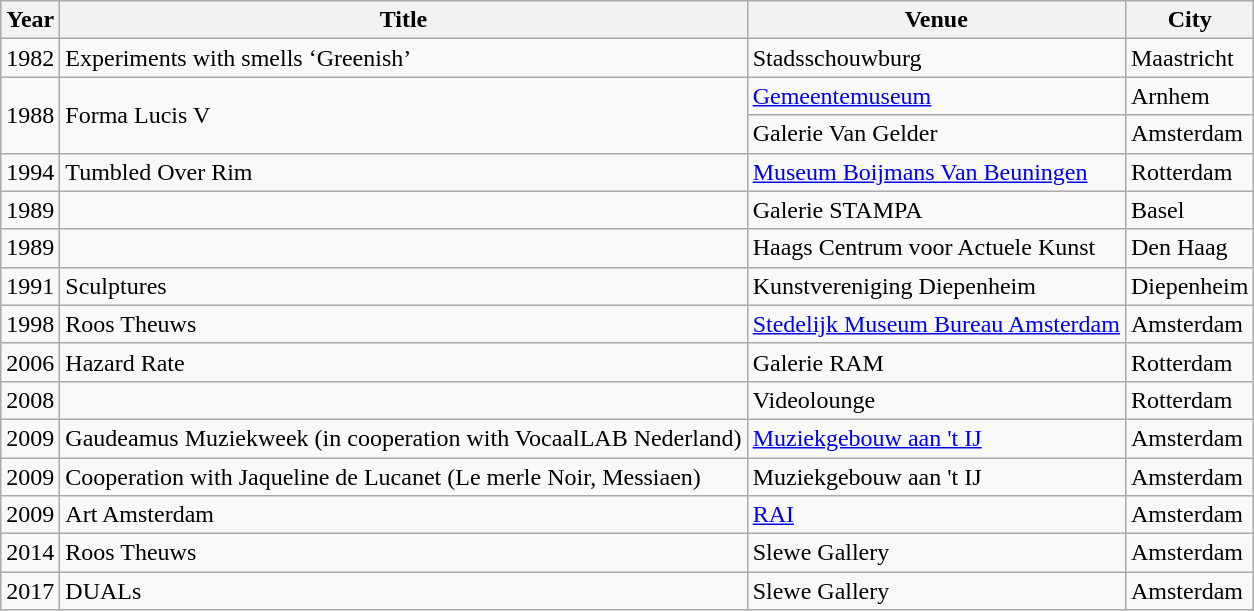<table class="wikitable">
<tr>
<th>Year</th>
<th>Title</th>
<th>Venue</th>
<th>City</th>
</tr>
<tr>
<td>1982</td>
<td>Experiments with smells ‘Greenish’</td>
<td>Stadsschouwburg</td>
<td>Maastricht</td>
</tr>
<tr>
<td rowspan="2">1988</td>
<td rowspan="2">Forma Lucis V</td>
<td><a href='#'>Gemeentemuseum</a></td>
<td>Arnhem</td>
</tr>
<tr>
<td>Galerie Van Gelder</td>
<td>Amsterdam</td>
</tr>
<tr>
<td>1994</td>
<td>Tumbled Over Rim</td>
<td><a href='#'>Museum Boijmans Van Beuningen</a></td>
<td>Rotterdam</td>
</tr>
<tr>
<td>1989</td>
<td></td>
<td>Galerie STAMPA</td>
<td>Basel</td>
</tr>
<tr>
<td>1989</td>
<td></td>
<td>Haags Centrum voor Actuele Kunst</td>
<td>Den Haag</td>
</tr>
<tr>
<td>1991</td>
<td>Sculptures</td>
<td>Kunstvereniging Diepenheim</td>
<td>Diepenheim</td>
</tr>
<tr>
<td>1998</td>
<td>Roos Theuws</td>
<td><a href='#'>Stedelijk Museum Bureau Amsterdam</a></td>
<td>Amsterdam</td>
</tr>
<tr>
<td>2006</td>
<td>Hazard Rate</td>
<td>Galerie RAM</td>
<td>Rotterdam</td>
</tr>
<tr>
<td>2008</td>
<td></td>
<td>Videolounge</td>
<td>Rotterdam</td>
</tr>
<tr>
<td>2009</td>
<td>Gaudeamus Muziekweek (in cooperation with VocaalLAB Nederland)</td>
<td><a href='#'>Muziekgebouw aan 't IJ</a></td>
<td>Amsterdam</td>
</tr>
<tr>
<td>2009</td>
<td>Cooperation with Jaqueline de Lucanet (Le merle Noir, Messiaen)</td>
<td>Muziekgebouw aan 't IJ</td>
<td>Amsterdam</td>
</tr>
<tr>
<td>2009</td>
<td>Art Amsterdam</td>
<td><a href='#'>RAI</a></td>
<td>Amsterdam</td>
</tr>
<tr>
<td>2014</td>
<td>Roos Theuws</td>
<td>Slewe Gallery</td>
<td>Amsterdam</td>
</tr>
<tr>
<td>2017</td>
<td>DUALs</td>
<td>Slewe Gallery</td>
<td>Amsterdam</td>
</tr>
</table>
